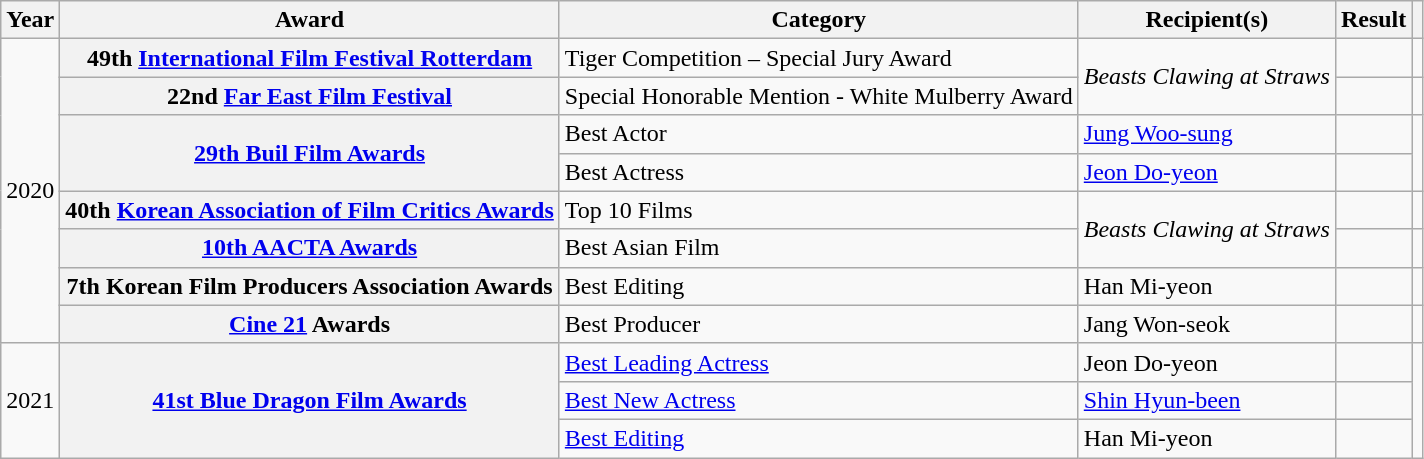<table class="wikitable plainrowheaders sortable">
<tr>
<th scope="col">Year</th>
<th scope="col">Award</th>
<th scope="col">Category</th>
<th scope="col">Recipient(s)</th>
<th scope="col">Result</th>
<th scope="col" class="unsortable"></th>
</tr>
<tr>
<td rowspan=8>2020</td>
<th scope="row">49th <a href='#'>International Film Festival Rotterdam</a></th>
<td>Tiger Competition – Special Jury Award</td>
<td rowspan=2><em>Beasts Clawing at Straws</em></td>
<td></td>
<td style="text-align:center;"></td>
</tr>
<tr>
<th scope="row">22nd <a href='#'>Far East Film Festival</a></th>
<td>Special Honorable Mention - White Mulberry Award</td>
<td></td>
<td style="text-align:center;"></td>
</tr>
<tr>
<th scope="row" rowspan=2><a href='#'>29th Buil Film Awards</a></th>
<td>Best Actor</td>
<td><a href='#'>Jung Woo-sung</a></td>
<td></td>
<td style="text-align:center;" rowspan=2></td>
</tr>
<tr>
<td>Best Actress</td>
<td><a href='#'>Jeon Do-yeon</a></td>
<td></td>
</tr>
<tr>
<th scope="row">40th <a href='#'>Korean Association of Film Critics Awards</a></th>
<td>Top 10 Films</td>
<td rowspan=2><em>Beasts Clawing at Straws</em></td>
<td></td>
<td style="text-align:center;"></td>
</tr>
<tr>
<th scope="row"><a href='#'>10th AACTA Awards</a></th>
<td>Best Asian Film</td>
<td></td>
<td style="text-align:center;"></td>
</tr>
<tr>
<th scope="row">7th Korean Film Producers Association Awards</th>
<td>Best Editing</td>
<td>Han Mi-yeon</td>
<td></td>
<td style="text-align:center;"></td>
</tr>
<tr>
<th scope="row"><a href='#'>Cine 21</a> Awards</th>
<td>Best Producer</td>
<td>Jang Won-seok</td>
<td></td>
<td style="text-align:center;"></td>
</tr>
<tr>
<td rowspan=3>2021</td>
<th scope="row" rowspan=3><a href='#'>41st Blue Dragon Film Awards</a></th>
<td><a href='#'>Best Leading Actress</a></td>
<td>Jeon Do-yeon</td>
<td></td>
<td style="text-align:center;" rowspan=3></td>
</tr>
<tr>
<td><a href='#'>Best New Actress</a></td>
<td><a href='#'>Shin Hyun-been</a></td>
<td></td>
</tr>
<tr>
<td><a href='#'>Best Editing</a></td>
<td>Han Mi-yeon</td>
<td></td>
</tr>
</table>
